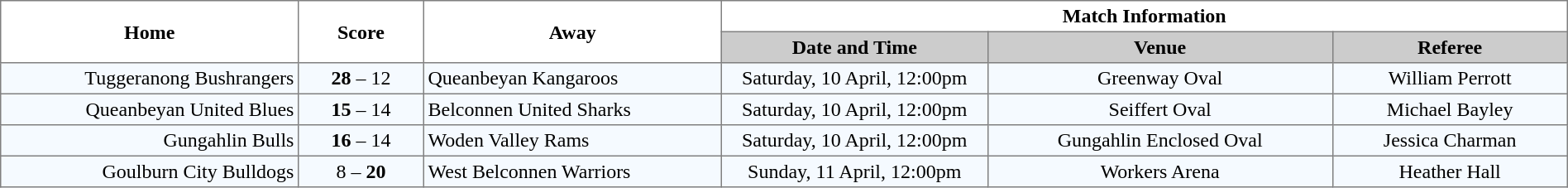<table border="1" cellpadding="3" cellspacing="0" width="100%" style="border-collapse:collapse;  text-align:center;">
<tr>
<th rowspan="2" width="19%">Home</th>
<th rowspan="2" width="8%">Score</th>
<th rowspan="2" width="19%">Away</th>
<th colspan="3">Match Information</th>
</tr>
<tr bgcolor="#CCCCCC">
<th width="17%">Date and Time</th>
<th width="22%">Venue</th>
<th width="50%">Referee</th>
</tr>
<tr style="text-align:center; background:#f5faff;">
<td align="right">Tuggeranong Bushrangers </td>
<td><strong>28</strong> – 12</td>
<td align="left"> Queanbeyan Kangaroos</td>
<td>Saturday, 10 April, 12:00pm</td>
<td>Greenway Oval</td>
<td>William Perrott</td>
</tr>
<tr style="text-align:center; background:#f5faff;">
<td align="right">Queanbeyan United Blues </td>
<td><strong>15</strong> – 14</td>
<td align="left"> Belconnen United Sharks</td>
<td>Saturday, 10 April, 12:00pm</td>
<td>Seiffert Oval</td>
<td>Michael Bayley</td>
</tr>
<tr style="text-align:center; background:#f5faff;">
<td align="right">Gungahlin Bulls </td>
<td><strong>16</strong> – 14</td>
<td align="left"> Woden Valley Rams</td>
<td>Saturday, 10 April, 12:00pm</td>
<td>Gungahlin Enclosed Oval</td>
<td>Jessica Charman</td>
</tr>
<tr style="text-align:center; background:#f5faff;">
<td align="right">Goulburn City Bulldogs </td>
<td>8 – <strong>20</strong></td>
<td align="left"> West Belconnen Warriors</td>
<td>Sunday, 11 April, 12:00pm</td>
<td>Workers Arena</td>
<td>Heather Hall</td>
</tr>
</table>
